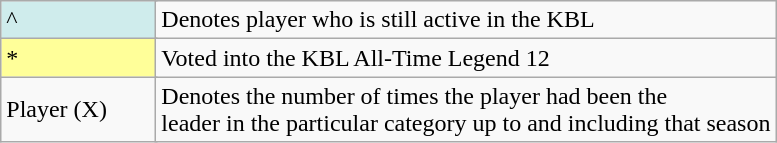<table class="wikitable">
<tr>
<td style="background:#cfecec; width:6em;" colspan="2">^</td>
<td colspan=5>Denotes player who is still active in the KBL</td>
</tr>
<tr>
<td style="background-color:#FFFF99; width:6em" colspan=2>*</td>
<td colspan=5>Voted into the KBL All-Time Legend 12</td>
</tr>
<tr>
<td colspan=2>Player (X)</td>
<td colspan=5>Denotes the number of times the player had been the<br>leader in the particular category up to and including that season</td>
</tr>
</table>
